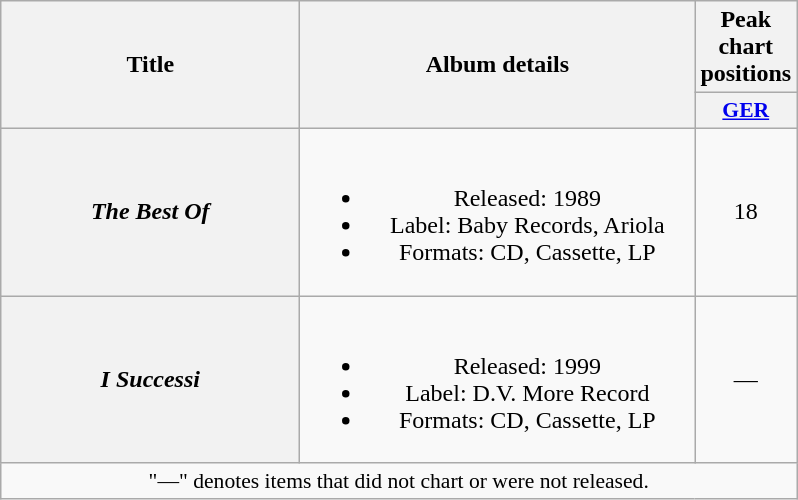<table class="wikitable plainrowheaders" style="text-align:center;">
<tr>
<th scope="col" rowspan="2" style="width:12em;">Title</th>
<th scope="col" rowspan="2" style="width:16em;">Album details</th>
<th scope="col" colspan="1">Peak chart positions</th>
</tr>
<tr>
<th scope="col" style="width:3em;font-size:90%;"><a href='#'>GER</a><br></th>
</tr>
<tr>
<th scope="row"><em>The Best Of</em></th>
<td><br><ul><li>Released: 1989</li><li>Label: Baby Records, Ariola</li><li>Formats: CD, Cassette, LP</li></ul></td>
<td>18</td>
</tr>
<tr>
<th scope="row"><em> I Successi</em></th>
<td><br><ul><li>Released: 1999</li><li>Label: D.V. More Record</li><li>Formats: CD, Cassette, LP</li></ul></td>
<td>—</td>
</tr>
<tr>
<td colspan="10" style="text-align:center; font-size:90%;">"—" denotes items that did not chart or were not released.</td>
</tr>
</table>
